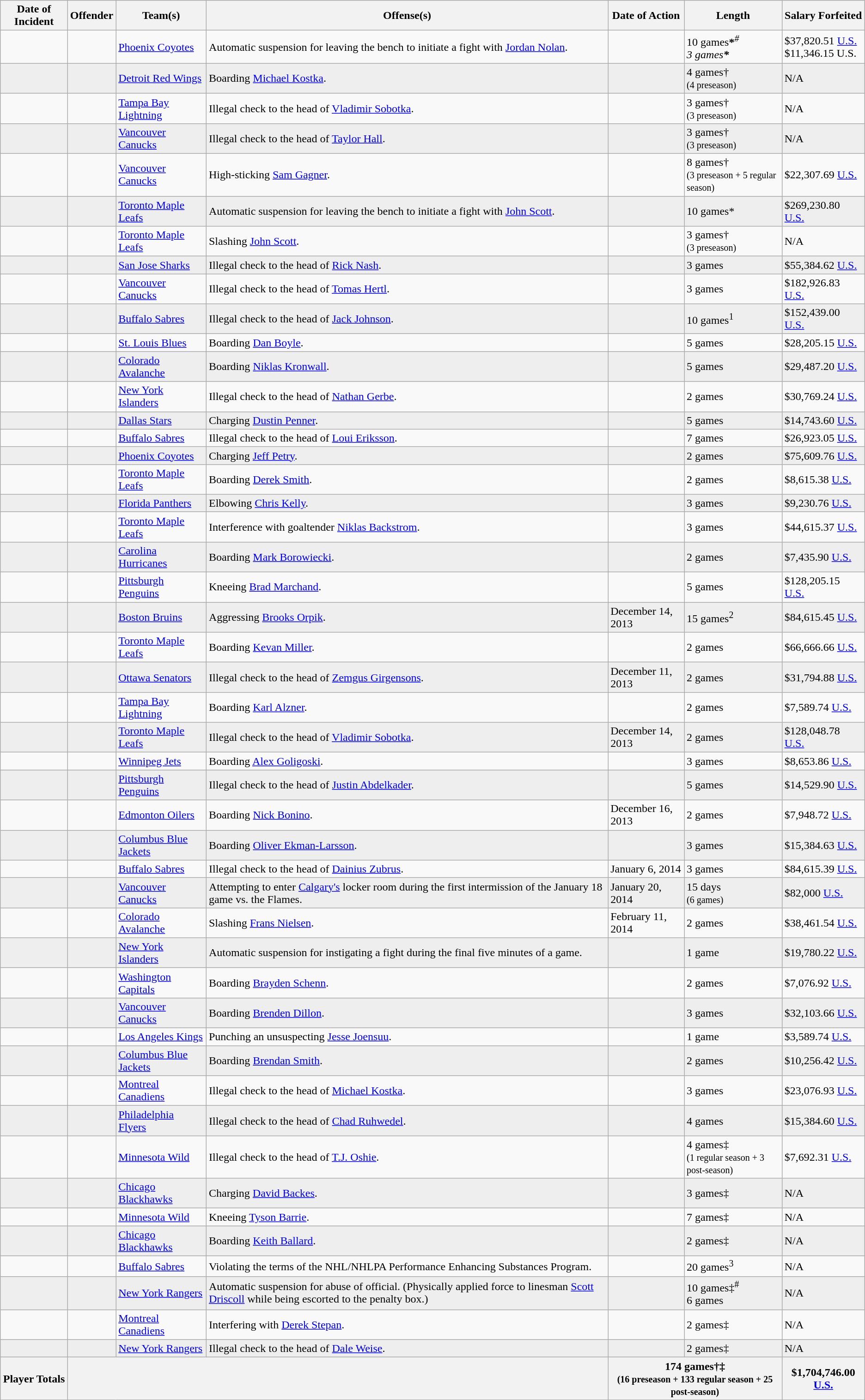<table class="wikitable sortable">
<tr>
<th>Date of Incident</th>
<th>Offender</th>
<th>Team(s)</th>
<th>Offense(s)</th>
<th>Date of Action</th>
<th>Length</th>
<th>Salary Forfeited</th>
</tr>
<tr>
<td></td>
<td></td>
<td><a href='#'>Phoenix Coyotes</a></td>
<td>Automatic suspension for leaving the bench to initiate a fight with <a href='#'>Jordan Nolan</a>.</td>
<td><br><em></em></td>
<td>10 games<strong>*</strong><sup><em>#</em></sup><br><em>3 games<strong><em>*<strong></td>
<td>$37,820.51 <a href='#'>U.S.</a><br></em>$11,346.15 U.S.<em></td>
</tr>
<tr bgcolor="#eeeeee">
<td></td>
<td></td>
<td><a href='#'>Detroit Red Wings</a></td>
<td>Boarding <a href='#'>Michael Kostka</a>.</td>
<td></td>
<td>4 games† <br> <small>(4 preseason)</small></td>
<td>N/A</td>
</tr>
<tr>
<td></td>
<td></td>
<td><a href='#'>Tampa Bay Lightning</a></td>
<td>Illegal check to the head of <a href='#'>Vladimir Sobotka</a>.</td>
<td></td>
<td>3 games† <br> <small>(3 preseason)</small></td>
<td>N/A</td>
</tr>
<tr bgcolor="#eeeeee">
<td></td>
<td></td>
<td><a href='#'>Vancouver Canucks</a></td>
<td>Illegal check to the head of <a href='#'>Taylor Hall</a>.</td>
<td></td>
<td>3 games† <br> <small>(3 preseason)</small></td>
<td>N/A</td>
</tr>
<tr>
<td></td>
<td></td>
<td><a href='#'>Vancouver Canucks</a></td>
<td>High-sticking <a href='#'>Sam Gagner</a>.</td>
<td></td>
<td>8 games† <br> <small>(3 preseason + 5 regular season)</small></td>
<td>$22,307.69 <a href='#'>U.S.</a></td>
</tr>
<tr bgcolor="#eeeeee">
<td></td>
<td></td>
<td><a href='#'>Toronto Maple Leafs</a></td>
<td>Automatic suspension for leaving the bench to initiate a fight with <a href='#'>John Scott</a>.</td>
<td></td>
<td>10 games</strong>*<strong></td>
<td>$269,230.80 <a href='#'>U.S.</a></td>
</tr>
<tr>
<td></td>
<td></td>
<td><a href='#'>Toronto Maple Leafs</a></td>
<td>Slashing <a href='#'>John Scott</a>.</td>
<td></td>
<td>3 games† <br> <small>(3 preseason)</small></td>
<td>N/A</td>
</tr>
<tr bgcolor="#eeeeee">
<td></td>
<td></td>
<td><a href='#'>San Jose Sharks</a></td>
<td>Illegal check to the head of <a href='#'>Rick Nash</a>.</td>
<td></td>
<td>3 games</td>
<td>$55,384.62 <a href='#'>U.S.</a></td>
</tr>
<tr>
<td></td>
<td></td>
<td><a href='#'>Vancouver Canucks</a></td>
<td>Illegal check to the head of <a href='#'>Tomas Hertl</a>.</td>
<td></td>
<td>3 games</td>
<td>$182,926.83 <a href='#'>U.S.</a></td>
</tr>
<tr bgcolor="#eeeeee">
<td></td>
<td></td>
<td><a href='#'>Buffalo Sabres</a></td>
<td>Illegal check to the head of <a href='#'>Jack Johnson</a>.</td>
<td></td>
<td>10 games<sup>1</sup></td>
<td>$152,439.00 <a href='#'>U.S.</a></td>
</tr>
<tr>
<td></td>
<td></td>
<td><a href='#'>St. Louis Blues</a></td>
<td>Boarding <a href='#'>Dan Boyle</a>.</td>
<td></td>
<td>5 games</td>
<td>$28,205.15 <a href='#'>U.S.</a></td>
</tr>
<tr bgcolor="#eeeeee">
<td></td>
<td></td>
<td><a href='#'>Colorado Avalanche</a></td>
<td>Boarding <a href='#'>Niklas Kronwall</a>.</td>
<td></td>
<td>5 games</td>
<td>$29,487.20 <a href='#'>U.S.</a></td>
</tr>
<tr>
<td></td>
<td></td>
<td><a href='#'>New York Islanders</a></td>
<td>Illegal check to the head of <a href='#'>Nathan Gerbe</a>.</td>
<td></td>
<td>2 games</td>
<td>$30,769.24 <a href='#'>U.S.</a></td>
</tr>
<tr bgcolor="#eeeeee">
<td></td>
<td></td>
<td><a href='#'>Dallas Stars</a></td>
<td>Charging <a href='#'>Dustin Penner</a>.</td>
<td></td>
<td>5 games</td>
<td>$14,743.60 <a href='#'>U.S.</a></td>
</tr>
<tr>
<td></td>
<td></td>
<td><a href='#'>Buffalo Sabres</a></td>
<td>Illegal check to the head of <a href='#'>Loui Eriksson</a>.</td>
<td></td>
<td>7 games</td>
<td>$26,923.05 <a href='#'>U.S.</a></td>
</tr>
<tr bgcolor="#eeeeee">
<td></td>
<td></td>
<td><a href='#'>Phoenix Coyotes</a></td>
<td>Charging <a href='#'>Jeff Petry</a>.</td>
<td></td>
<td>2 games</td>
<td>$75,609.76 <a href='#'>U.S.</a></td>
</tr>
<tr>
<td></td>
<td></td>
<td><a href='#'>Toronto Maple Leafs</a></td>
<td>Boarding <a href='#'>Derek Smith</a>.</td>
<td></td>
<td>2 games</td>
<td>$8,615.38 <a href='#'>U.S.</a></td>
</tr>
<tr bgcolor="#eeeeee">
<td></td>
<td></td>
<td><a href='#'>Florida Panthers</a></td>
<td>Elbowing <a href='#'>Chris Kelly</a>.</td>
<td></td>
<td>3 games</td>
<td>$9,230.76 <a href='#'>U.S.</a></td>
</tr>
<tr>
<td></td>
<td></td>
<td><a href='#'>Toronto Maple Leafs</a></td>
<td>Interference with goaltender <a href='#'>Niklas Backstrom</a>.</td>
<td></td>
<td>3 games</td>
<td>$44,615.37 <a href='#'>U.S.</a></td>
</tr>
<tr bgcolor="#eeeeee">
<td></td>
<td></td>
<td><a href='#'>Carolina Hurricanes</a></td>
<td>Boarding <a href='#'>Mark Borowiecki</a>.</td>
<td></td>
<td>2 games</td>
<td>$7,435.90 <a href='#'>U.S.</a></td>
</tr>
<tr>
<td></td>
<td></td>
<td><a href='#'>Pittsburgh Penguins</a></td>
<td>Kneeing <a href='#'>Brad Marchand</a>.</td>
<td></td>
<td>5 games</td>
<td>$128,205.15 <a href='#'>U.S.</a></td>
</tr>
<tr bgcolor="#eeeeee">
<td></td>
<td></td>
<td><a href='#'>Boston Bruins</a></td>
<td>Aggressing <a href='#'>Brooks Orpik</a>.</td>
<td>December 14, 2013</td>
<td>15 games<sup>2</sup></td>
<td>$84,615.45 <a href='#'>U.S.</a></td>
</tr>
<tr>
<td></td>
<td></td>
<td><a href='#'>Toronto Maple Leafs</a></td>
<td>Boarding <a href='#'>Kevan Miller</a>.</td>
<td></td>
<td>2 games</td>
<td>$66,666.66 <a href='#'>U.S.</a></td>
</tr>
<tr bgcolor="#eeeeee">
<td></td>
<td></td>
<td><a href='#'>Ottawa Senators</a></td>
<td>Illegal check to the head of <a href='#'>Zemgus Girgensons</a>.</td>
<td>December 11, 2013</td>
<td>2 games</td>
<td>$31,794.88 <a href='#'>U.S.</a></td>
</tr>
<tr>
<td></td>
<td></td>
<td><a href='#'>Tampa Bay Lightning</a></td>
<td>Boarding <a href='#'>Karl Alzner</a>.</td>
<td></td>
<td>2 games</td>
<td>$7,589.74 <a href='#'>U.S.</a></td>
</tr>
<tr bgcolor="#eeeeee">
<td></td>
<td></td>
<td><a href='#'>Toronto Maple Leafs</a></td>
<td>Illegal check to the head of <a href='#'>Vladimir Sobotka</a>.</td>
<td>December 14, 2013</td>
<td>2 games</td>
<td>$128,048.78 <a href='#'>U.S.</a></td>
</tr>
<tr>
<td></td>
<td></td>
<td><a href='#'>Winnipeg Jets</a></td>
<td>Boarding <a href='#'>Alex Goligoski</a>.</td>
<td></td>
<td>3 games</td>
<td>$8,653.86 <a href='#'>U.S.</a></td>
</tr>
<tr bgcolor="#eeeeee">
<td></td>
<td></td>
<td><a href='#'>Pittsburgh Penguins</a></td>
<td>Illegal check to the head of <a href='#'>Justin Abdelkader</a>.</td>
<td></td>
<td>5 games</td>
<td>$14,529.90 <a href='#'>U.S.</a></td>
</tr>
<tr>
<td></td>
<td></td>
<td><a href='#'>Edmonton Oilers</a></td>
<td>Boarding <a href='#'>Nick Bonino</a>.</td>
<td>December 16, 2013</td>
<td>2 games</td>
<td>$7,948.72 <a href='#'>U.S.</a></td>
</tr>
<tr bgcolor="#eeeeee">
<td></td>
<td></td>
<td><a href='#'>Columbus Blue Jackets</a></td>
<td>Boarding <a href='#'>Oliver Ekman-Larsson</a>.</td>
<td></td>
<td>3 games</td>
<td>$15,384.63 <a href='#'>U.S.</a></td>
</tr>
<tr>
<td></td>
<td></td>
<td><a href='#'>Buffalo Sabres</a></td>
<td>Illegal check to the head of <a href='#'>Dainius Zubrus</a>.</td>
<td>January 6, 2014</td>
<td>3 games</td>
<td>$84,615.39 <a href='#'>U.S.</a></td>
</tr>
<tr bgcolor="#eeeeee">
<td></td>
<td><br></td>
<td><a href='#'>Vancouver Canucks</a></td>
<td>Attempting to enter <a href='#'>Calgary's</a> locker room during the first intermission of the January 18 game vs. the Flames.</td>
<td>January 20, 2014</td>
<td>15 days <br>  <small>(6 games)</small></td>
<td>$82,000 <a href='#'>U.S.</a></td>
</tr>
<tr>
<td></td>
<td></td>
<td><a href='#'>Colorado Avalanche</a></td>
<td>Slashing <a href='#'>Frans Nielsen</a>.</td>
<td>February 11, 2014</td>
<td>2 games</td>
<td>$38,461.54 <a href='#'>U.S.</a></td>
</tr>
<tr bgcolor="#eeeeee">
<td></td>
<td></td>
<td><a href='#'>New York Islanders</a></td>
<td>Automatic suspension for instigating a fight during the final five minutes of a game.</td>
<td></td>
<td>1 game</td>
<td>$19,780.22 <a href='#'>U.S.</a></td>
</tr>
<tr>
<td></td>
<td></td>
<td><a href='#'>Washington Capitals</a></td>
<td>Boarding <a href='#'>Brayden Schenn</a>.</td>
<td></td>
<td>2 games</td>
<td>$7,076.92 <a href='#'>U.S.</a></td>
</tr>
<tr bgcolor="#eeeeee">
<td></td>
<td></td>
<td><a href='#'>Vancouver Canucks</a></td>
<td>Boarding <a href='#'>Brenden Dillon</a>.</td>
<td></td>
<td>3 games</td>
<td>$32,103.66 <a href='#'>U.S.</a></td>
</tr>
<tr>
<td></td>
<td></td>
<td><a href='#'>Los Angeles Kings</a></td>
<td>Punching an unsuspecting <a href='#'>Jesse Joensuu</a>.</td>
<td></td>
<td>1 game</td>
<td>$3,589.74 <a href='#'>U.S.</a></td>
</tr>
<tr bgcolor="#eeeeee">
<td></td>
<td></td>
<td><a href='#'>Columbus Blue Jackets</a></td>
<td>Boarding <a href='#'>Brendan Smith</a>.</td>
<td></td>
<td>2 games</td>
<td>$10,256.42 <a href='#'>U.S.</a></td>
</tr>
<tr>
<td></td>
<td></td>
<td><a href='#'>Montreal Canadiens</a></td>
<td>Illegal check to the head of <a href='#'>Michael Kostka</a>.</td>
<td></td>
<td>3 games</td>
<td>$23,076.93 <a href='#'>U.S.</a></td>
</tr>
<tr bgcolor="#eeeeee">
<td></td>
<td></td>
<td><a href='#'>Philadelphia Flyers</a></td>
<td>Illegal check to the head of <a href='#'>Chad Ruhwedel</a>.</td>
<td></td>
<td>4 games</td>
<td>$15,384.60 <a href='#'>U.S.</a></td>
</tr>
<tr>
<td></td>
<td></td>
<td><a href='#'>Minnesota Wild</a></td>
<td>Illegal check to the head of <a href='#'>T.J. Oshie</a>.</td>
<td></td>
<td>4 games‡ <br> <small>(1 regular season + 3 post-season)</small></td>
<td>$7,692.31 <a href='#'>U.S.</a></td>
</tr>
<tr bgcolor="#eeeeee">
<td></td>
<td></td>
<td><a href='#'>Chicago Blackhawks</a></td>
<td>Charging <a href='#'>David Backes</a>.</td>
<td></td>
<td>3 games‡</td>
<td>N/A</td>
</tr>
<tr>
<td></td>
<td></td>
<td><a href='#'>Minnesota Wild</a></td>
<td>Kneeing <a href='#'>Tyson Barrie</a>.</td>
<td></td>
<td>7 games‡</td>
<td>N/A</td>
</tr>
<tr bgcolor="#eeeeee">
<td></td>
<td></td>
<td><a href='#'>Chicago Blackhawks</a></td>
<td>Boarding <a href='#'>Keith Ballard</a>.</td>
<td></td>
<td>2 games‡</td>
<td>N/A</td>
</tr>
<tr>
<td></td>
<td></td>
<td><a href='#'>Buffalo Sabres</a></td>
<td>Violating the terms of the NHL/NHLPA Performance Enhancing Substances Program.</td>
<td></td>
<td>20 games<sup>3</sup></td>
<td>N/A</td>
</tr>
<tr bgcolor="#eeeeee">
<td></td>
<td></td>
<td><a href='#'>New York Rangers</a></td>
<td>Automatic suspension for abuse of official. (Physically applied force to linesman <a href='#'>Scott Driscoll</a> while being escorted to the penalty box.)</td>
<td><br></em><em></td>
<td>10 games‡<sup></em>#<em></sup><br></em>6 games<em></td>
<td>N/A</td>
</tr>
<tr>
<td></td>
<td></td>
<td><a href='#'>Montreal Canadiens</a></td>
<td>Interfering with <a href='#'>Derek Stepan</a>.</td>
<td></td>
<td>2 games‡</td>
<td>N/A</td>
</tr>
<tr bgcolor="#eeeeee">
<td></td>
<td></td>
<td><a href='#'>New York Rangers</a></td>
<td>Illegal check to the head of <a href='#'>Dale Weise</a>.</td>
<td></td>
<td>2 games‡</td>
<td>N/A</td>
</tr>
<tr>
<th>Player Totals</th>
<th colspan=3;></th>
<th colspan=2;></em>174 games†‡<em> <br> </em><small>(16 preseason + 133 regular season + 25 post-season)</small><em></th>
<th></em>$1,704,746.00 <a href='#'>U.S.</a><em></th>
</tr>
</table>
